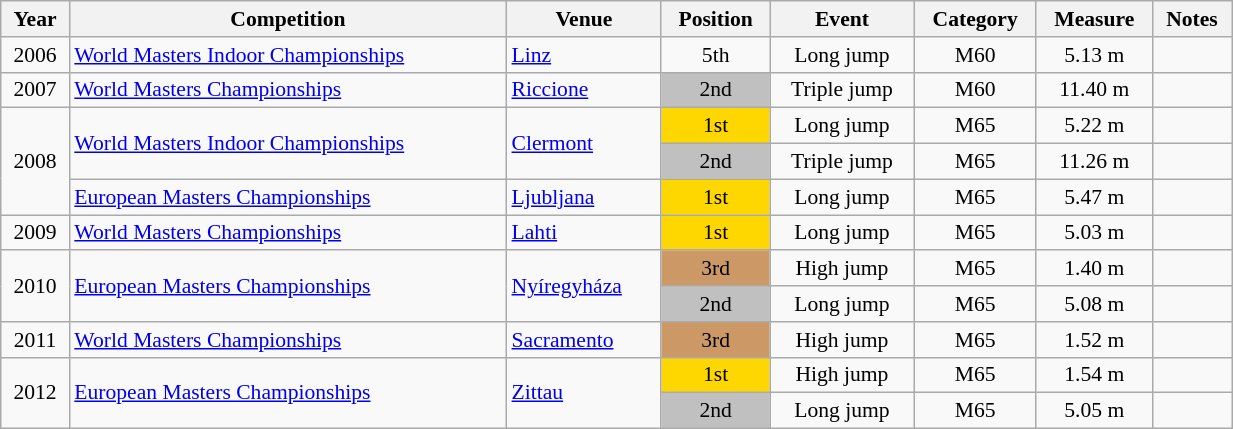<table class="wikitable" width=65% style="font-size:90%; text-align:center;">
<tr>
<th>Year</th>
<th>Competition</th>
<th>Venue</th>
<th>Position</th>
<th>Event</th>
<th>Category</th>
<th>Measure</th>
<th>Notes</th>
</tr>
<tr>
<td rowspan=1>2006</td>
<td rowspan=1 align=left><a href='#'>World Masters Indoor Championships</a></td>
<td rowspan=1 align=left> <a href='#'>Linz</a></td>
<td>5th</td>
<td>Long jump</td>
<td>M60</td>
<td>5.13 m</td>
<td></td>
</tr>
<tr>
<td rowspan=1>2007</td>
<td align=left><a href='#'>World Masters Championships</a></td>
<td align=left> <a href='#'>Riccione</a></td>
<td bgcolor=silver>2nd</td>
<td>Triple jump</td>
<td>M60</td>
<td>11.40 m</td>
<td></td>
</tr>
<tr>
<td rowspan=3>2008</td>
<td rowspan=2 align=left><a href='#'>World Masters Indoor Championships</a></td>
<td rowspan=2 align=left> <a href='#'>Clermont</a></td>
<td bgcolor=gold>1st</td>
<td>Long jump</td>
<td>M65</td>
<td>5.22 m</td>
<td></td>
</tr>
<tr>
<td bgcolor=silver>2nd</td>
<td>Triple jump</td>
<td>M65</td>
<td>11.26 m</td>
<td></td>
</tr>
<tr>
<td rowspan=1 align=left><a href='#'>European Masters Championships</a></td>
<td rowspan=1 align=left> <a href='#'>Ljubljana</a></td>
<td bgcolor=gold>1st</td>
<td>Long jump</td>
<td>M65</td>
<td>5.47 m</td>
<td></td>
</tr>
<tr>
<td rowspan=1>2009</td>
<td align=left><a href='#'>World Masters Championships</a></td>
<td align=left> <a href='#'>Lahti</a></td>
<td bgcolor=gold>1st</td>
<td>Long jump</td>
<td>M65</td>
<td>5.03 m</td>
<td></td>
</tr>
<tr>
<td rowspan=2>2010</td>
<td rowspan=2 align=left><a href='#'>European Masters Championships</a></td>
<td rowspan=2 align=left> <a href='#'>Nyíregyháza</a></td>
<td bgcolor=cc9966>3rd</td>
<td>High jump</td>
<td>M65</td>
<td>1.40 m</td>
<td></td>
</tr>
<tr>
<td bgcolor=silver>2nd</td>
<td>Long jump</td>
<td>M65</td>
<td>5.08 m</td>
<td></td>
</tr>
<tr>
<td rowspan=1>2011</td>
<td align=left><a href='#'>World Masters Championships</a></td>
<td align=left> <a href='#'>Sacramento</a></td>
<td bgcolor=cc9966>3rd</td>
<td>High jump</td>
<td>M65</td>
<td>1.52 m</td>
<td></td>
</tr>
<tr>
<td rowspan=2>2012</td>
<td rowspan=2 align=left><a href='#'>European Masters Championships</a></td>
<td rowspan=2 align=left> <a href='#'>Zittau</a></td>
<td bgcolor=gold>1st</td>
<td>High jump</td>
<td>M65</td>
<td>1.54 m</td>
<td></td>
</tr>
<tr>
<td bgcolor=silver>2nd</td>
<td>Long jump</td>
<td>M65</td>
<td>5.05 m</td>
<td></td>
</tr>
</table>
